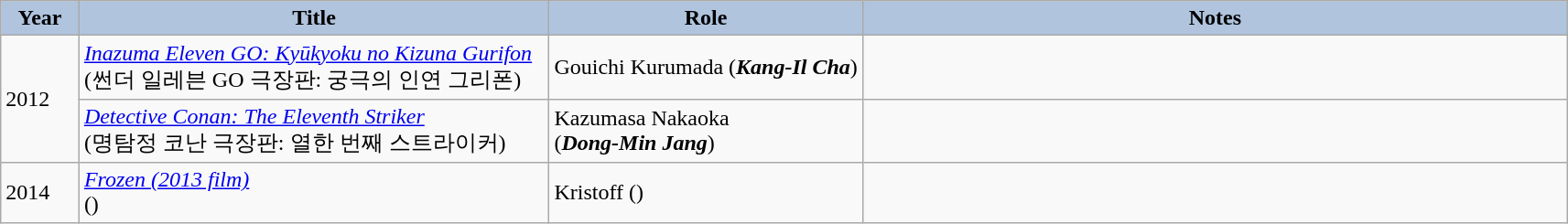<table class="wikitable">
<tr>
<th style="background:#b0c4de; width:5%;">Year</th>
<th style="background:#b0c4de; width:30%;">Title</th>
<th style="background:#b0c4de; width:20%;">Role</th>
<th style="background:#b0c4de; width:45%;">Notes</th>
</tr>
<tr>
<td rowspan="2">2012</td>
<td><em><a href='#'>Inazuma Eleven GO: Kyūkyoku no Kizuna Gurifon</a></em><br>(썬더 일레븐 GO 극장판: 궁극의 인연 그리폰)</td>
<td>Gouichi Kurumada (<strong><em>Kang-Il Cha</em></strong>)</td>
<td></td>
</tr>
<tr>
<td><em><a href='#'>Detective Conan: The Eleventh Striker</a></em><br>(명탐정 코난 극장판: 열한 번째 스트라이커)</td>
<td>Kazumasa Nakaoka<br>(<strong><em>Dong-Min Jang</em></strong>)</td>
<td></td>
</tr>
<tr>
<td rowspan="1">2014</td>
<td><em><a href='#'>Frozen (2013 film)</a></em><br>()</td>
<td>Kristoff ()</td>
<td></td>
</tr>
</table>
